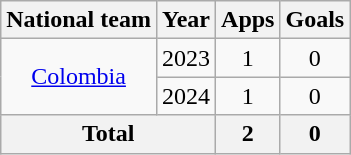<table class="wikitable" style="text-align: center">
<tr>
<th>National team</th>
<th>Year</th>
<th>Apps</th>
<th>Goals</th>
</tr>
<tr>
<td rowspan="2"><a href='#'>Colombia</a></td>
<td>2023</td>
<td>1</td>
<td>0</td>
</tr>
<tr>
<td>2024</td>
<td>1</td>
<td>0</td>
</tr>
<tr>
<th colspan="2">Total</th>
<th>2</th>
<th>0</th>
</tr>
</table>
